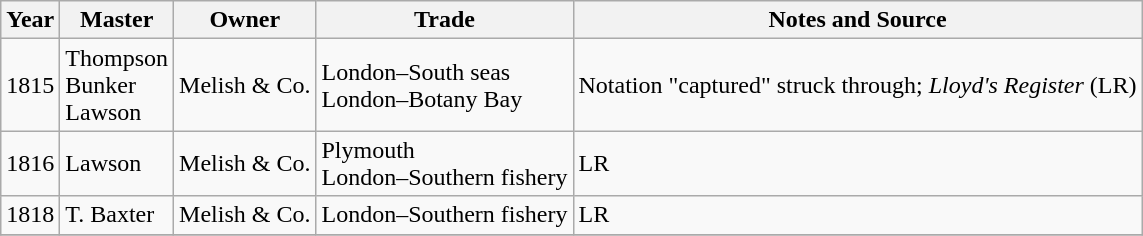<table class="sortable wikitable">
<tr>
<th>Year</th>
<th>Master</th>
<th>Owner</th>
<th>Trade</th>
<th>Notes and Source</th>
</tr>
<tr>
<td>1815</td>
<td>Thompson<br>Bunker<br>Lawson</td>
<td>Melish & Co.</td>
<td>London–South seas<br>London–Botany Bay</td>
<td>Notation "captured" struck through; <em>Lloyd's Register</em> (LR)</td>
</tr>
<tr>
<td>1816</td>
<td>Lawson</td>
<td>Melish & Co.</td>
<td>Plymouth<br>London–Southern fishery</td>
<td>LR</td>
</tr>
<tr>
<td>1818</td>
<td>T. Baxter</td>
<td>Melish & Co.</td>
<td>London–Southern fishery</td>
<td>LR</td>
</tr>
<tr>
</tr>
</table>
